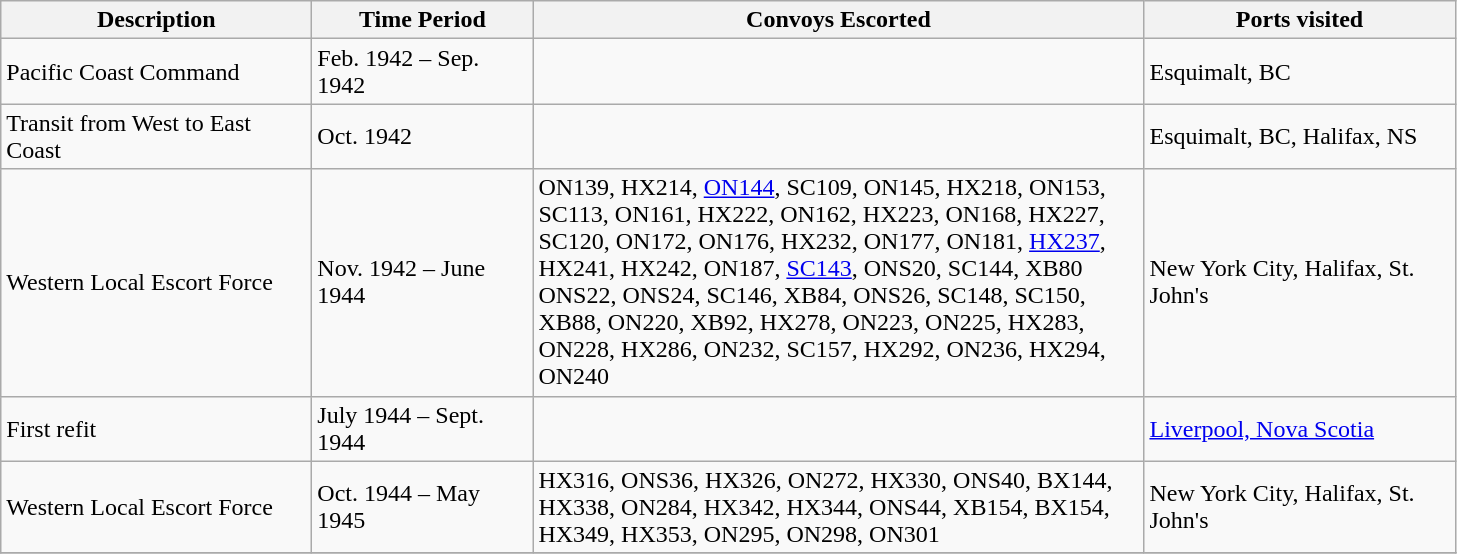<table class="wikitable">
<tr>
<th scope="col" width="200">Description</th>
<th scope="col" width="140">Time Period</th>
<th scope="col" width="400">Convoys Escorted</th>
<th scope="col" width="200">Ports visited</th>
</tr>
<tr>
<td>Pacific Coast Command</td>
<td>Feb. 1942 – Sep. 1942</td>
<td></td>
<td>Esquimalt, BC</td>
</tr>
<tr>
<td>Transit from West to East Coast</td>
<td>Oct. 1942</td>
<td></td>
<td>Esquimalt, BC, Halifax, NS</td>
</tr>
<tr>
<td>Western Local Escort Force</td>
<td>Nov. 1942 – June 1944</td>
<td>ON139, HX214, <a href='#'>ON144</a>, SC109, ON145, HX218, ON153, SC113, ON161, HX222, ON162, HX223, ON168, HX227, SC120, ON172, ON176, HX232, ON177, ON181, <a href='#'>HX237</a>, HX241, HX242, ON187, <a href='#'>SC143</a>, ONS20, SC144, XB80 ONS22, ONS24, SC146, XB84, ONS26, SC148, SC150, XB88, ON220, XB92, HX278, ON223, ON225, HX283, ON228, HX286, ON232, SC157, HX292, ON236, HX294, ON240</td>
<td>New York City, Halifax, St. John's</td>
</tr>
<tr>
<td>First refit</td>
<td>July 1944 – Sept. 1944</td>
<td></td>
<td><a href='#'>Liverpool, Nova Scotia</a></td>
</tr>
<tr>
<td>Western Local Escort Force</td>
<td>Oct. 1944 – May 1945</td>
<td>HX316, ONS36, HX326, ON272, HX330, ONS40, BX144, HX338, ON284, HX342, HX344, ONS44, XB154, BX154, HX349, HX353, ON295, ON298, ON301</td>
<td>New York City, Halifax, St. John's</td>
</tr>
<tr>
</tr>
</table>
